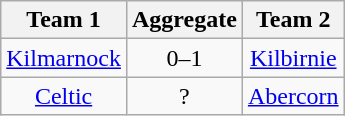<table class="wikitable" style="text-align: center">
<tr>
<th>Team 1</th>
<th>Aggregate</th>
<th>Team 2</th>
</tr>
<tr>
<td><a href='#'>Kilmarnock</a></td>
<td>0–1</td>
<td><a href='#'>Kilbirnie</a></td>
</tr>
<tr>
<td><a href='#'>Celtic</a></td>
<td>?</td>
<td><a href='#'>Abercorn</a></td>
</tr>
</table>
